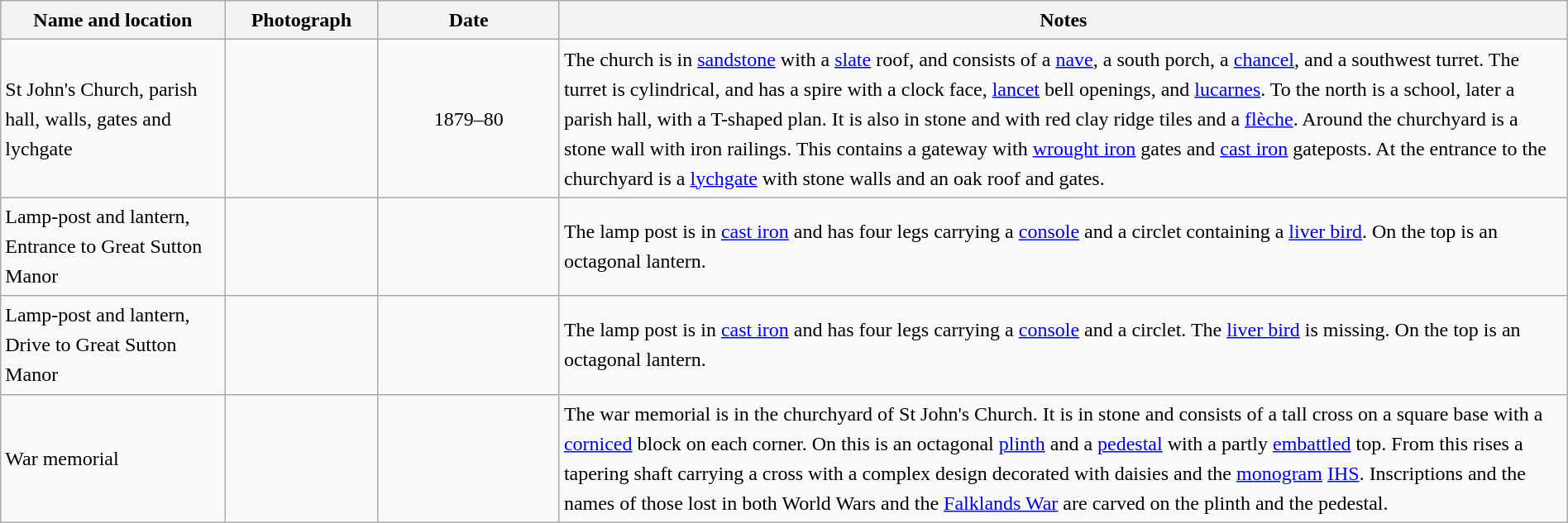<table class="wikitable sortable plainrowheaders" style="width:100%;border:0px;text-align:left;line-height:150%;">
<tr>
<th scope="col"  style="width:150px">Name and location</th>
<th scope="col"  style="width:100px" class="unsortable">Photograph</th>
<th scope="col"  style="width:120px">Date</th>
<th scope="col"  style="width:700px" class="unsortable">Notes</th>
</tr>
<tr>
<td>St John's Church, parish hall, walls, gates and lychgate<br><small></small></td>
<td></td>
<td align="center">1879–80</td>
<td>The church is in <a href='#'>sandstone</a> with a <a href='#'>slate</a> roof, and consists of a <a href='#'>nave</a>, a south porch, a <a href='#'>chancel</a>, and a southwest turret.  The turret is cylindrical, and has a spire with a clock face, <a href='#'>lancet</a> bell openings, and <a href='#'>lucarnes</a>.  To the north is a school, later a parish hall, with a T-shaped plan.  It is also in stone and with red clay ridge tiles and a <a href='#'>flèche</a>.  Around the churchyard is a stone wall with iron railings.  This contains a gateway with <a href='#'>wrought iron</a> gates and <a href='#'>cast iron</a> gateposts.  At the entrance to the churchyard is a <a href='#'>lychgate</a> with stone walls and an oak roof and gates.</td>
</tr>
<tr>
<td>Lamp-post and lantern,<br>Entrance to Great Sutton Manor<br><small></small></td>
<td></td>
<td align="center"></td>
<td>The lamp post is in <a href='#'>cast iron</a> and has four legs carrying a <a href='#'>console</a> and a circlet containing a <a href='#'>liver bird</a>.  On the top is an octagonal lantern.</td>
</tr>
<tr>
<td>Lamp-post and lantern,<br>Drive to Great Sutton Manor<br><small></small></td>
<td></td>
<td align="center"></td>
<td>The lamp post is in <a href='#'>cast iron</a> and has four legs carrying a <a href='#'>console</a> and a circlet.  The <a href='#'>liver bird</a> is missing.  On the top is an octagonal lantern.</td>
</tr>
<tr>
<td>War memorial<br><small></small></td>
<td></td>
<td align="center"></td>
<td>The war memorial is in the churchyard of St John's Church.  It is in stone and consists of a tall cross on a square base with a <a href='#'>corniced</a> block on each corner.  On this is an octagonal <a href='#'>plinth</a> and a <a href='#'>pedestal</a> with a partly <a href='#'>embattled</a> top.  From this rises a tapering shaft carrying a cross with a complex design decorated with daisies and the <a href='#'>monogram</a> <a href='#'>IHS</a>.  Inscriptions and the names of those lost in both World Wars and the <a href='#'>Falklands War</a> are carved on the plinth and the pedestal.</td>
</tr>
<tr>
</tr>
</table>
